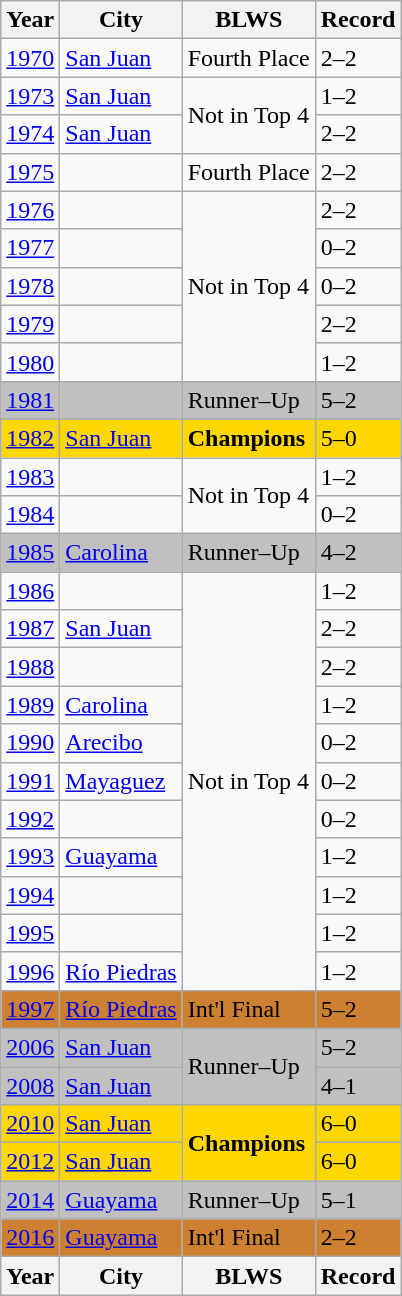<table class="wikitable">
<tr>
<th>Year</th>
<th>City</th>
<th>BLWS</th>
<th>Record</th>
</tr>
<tr>
<td><a href='#'>1970</a></td>
<td><a href='#'>San Juan</a></td>
<td>Fourth Place</td>
<td>2–2</td>
</tr>
<tr>
<td><a href='#'>1973</a></td>
<td><a href='#'>San Juan</a></td>
<td rowspan=2>Not in Top 4</td>
<td>1–2</td>
</tr>
<tr>
<td><a href='#'>1974</a></td>
<td><a href='#'>San Juan</a></td>
<td>2–2</td>
</tr>
<tr>
<td><a href='#'>1975</a></td>
<td></td>
<td>Fourth Place</td>
<td>2–2</td>
</tr>
<tr>
<td><a href='#'>1976</a></td>
<td></td>
<td rowspan=5>Not in Top 4</td>
<td>2–2</td>
</tr>
<tr>
<td><a href='#'>1977</a></td>
<td></td>
<td>0–2</td>
</tr>
<tr>
<td><a href='#'>1978</a></td>
<td></td>
<td>0–2</td>
</tr>
<tr>
<td><a href='#'>1979</a></td>
<td></td>
<td>2–2</td>
</tr>
<tr>
<td><a href='#'>1980</a></td>
<td></td>
<td>1–2</td>
</tr>
<tr style="background:silver;">
<td><a href='#'>1981</a></td>
<td></td>
<td>Runner–Up</td>
<td>5–2</td>
</tr>
<tr style="background:gold;">
<td><a href='#'>1982</a></td>
<td><a href='#'>San Juan</a></td>
<td><strong>Champions</strong></td>
<td>5–0</td>
</tr>
<tr>
<td><a href='#'>1983</a></td>
<td></td>
<td rowspan=2>Not in Top 4</td>
<td>1–2</td>
</tr>
<tr>
<td><a href='#'>1984</a></td>
<td></td>
<td>0–2</td>
</tr>
<tr style="background:silver;">
<td><a href='#'>1985</a></td>
<td><a href='#'>Carolina</a></td>
<td>Runner–Up</td>
<td>4–2</td>
</tr>
<tr>
<td><a href='#'>1986</a></td>
<td></td>
<td rowspan=11>Not in Top 4</td>
<td>1–2</td>
</tr>
<tr>
<td><a href='#'>1987</a></td>
<td><a href='#'>San Juan</a></td>
<td>2–2</td>
</tr>
<tr>
<td><a href='#'>1988</a></td>
<td></td>
<td>2–2</td>
</tr>
<tr>
<td><a href='#'>1989</a></td>
<td><a href='#'>Carolina</a></td>
<td>1–2</td>
</tr>
<tr>
<td><a href='#'>1990</a></td>
<td><a href='#'>Arecibo</a></td>
<td>0–2</td>
</tr>
<tr>
<td><a href='#'>1991</a></td>
<td><a href='#'>Mayaguez</a></td>
<td>0–2</td>
</tr>
<tr>
<td><a href='#'>1992</a></td>
<td></td>
<td>0–2</td>
</tr>
<tr>
<td><a href='#'>1993</a></td>
<td><a href='#'>Guayama</a></td>
<td>1–2</td>
</tr>
<tr>
<td><a href='#'>1994</a></td>
<td></td>
<td>1–2</td>
</tr>
<tr>
<td><a href='#'>1995</a></td>
<td></td>
<td>1–2</td>
</tr>
<tr>
<td><a href='#'>1996</a></td>
<td><a href='#'>Río Piedras</a></td>
<td>1–2</td>
</tr>
<tr style="background:#cd7f32;">
<td><a href='#'>1997</a></td>
<td><a href='#'>Río Piedras</a></td>
<td>Int'l Final</td>
<td>5–2</td>
</tr>
<tr style="background:silver;">
<td><a href='#'>2006</a></td>
<td><a href='#'>San Juan</a></td>
<td rowspan=2>Runner–Up</td>
<td>5–2</td>
</tr>
<tr style="background:silver;">
<td><a href='#'>2008</a></td>
<td><a href='#'>San Juan</a></td>
<td>4–1</td>
</tr>
<tr style="background:gold;">
<td><a href='#'>2010</a></td>
<td><a href='#'>San Juan</a></td>
<td rowspan=2><strong>Champions</strong></td>
<td>6–0</td>
</tr>
<tr style="background:gold;">
<td><a href='#'>2012</a></td>
<td><a href='#'>San Juan</a></td>
<td>6–0</td>
</tr>
<tr style="background:silver;">
<td><a href='#'>2014</a></td>
<td><a href='#'>Guayama</a></td>
<td>Runner–Up</td>
<td>5–1</td>
</tr>
<tr style="background:#cd7f32;">
<td><a href='#'>2016</a></td>
<td><a href='#'>Guayama</a></td>
<td>Int'l Final</td>
<td>2–2</td>
</tr>
<tr>
<th>Year</th>
<th>City</th>
<th>BLWS</th>
<th>Record</th>
</tr>
</table>
